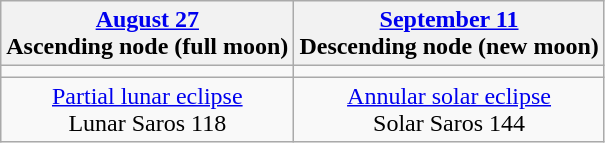<table class="wikitable">
<tr>
<th><a href='#'>August 27</a><br>Ascending node (full moon)<br></th>
<th><a href='#'>September 11</a><br>Descending node (new moon)<br></th>
</tr>
<tr>
<td></td>
<td></td>
</tr>
<tr align=center>
<td><a href='#'>Partial lunar eclipse</a><br>Lunar Saros 118</td>
<td><a href='#'>Annular solar eclipse</a><br>Solar Saros 144</td>
</tr>
</table>
